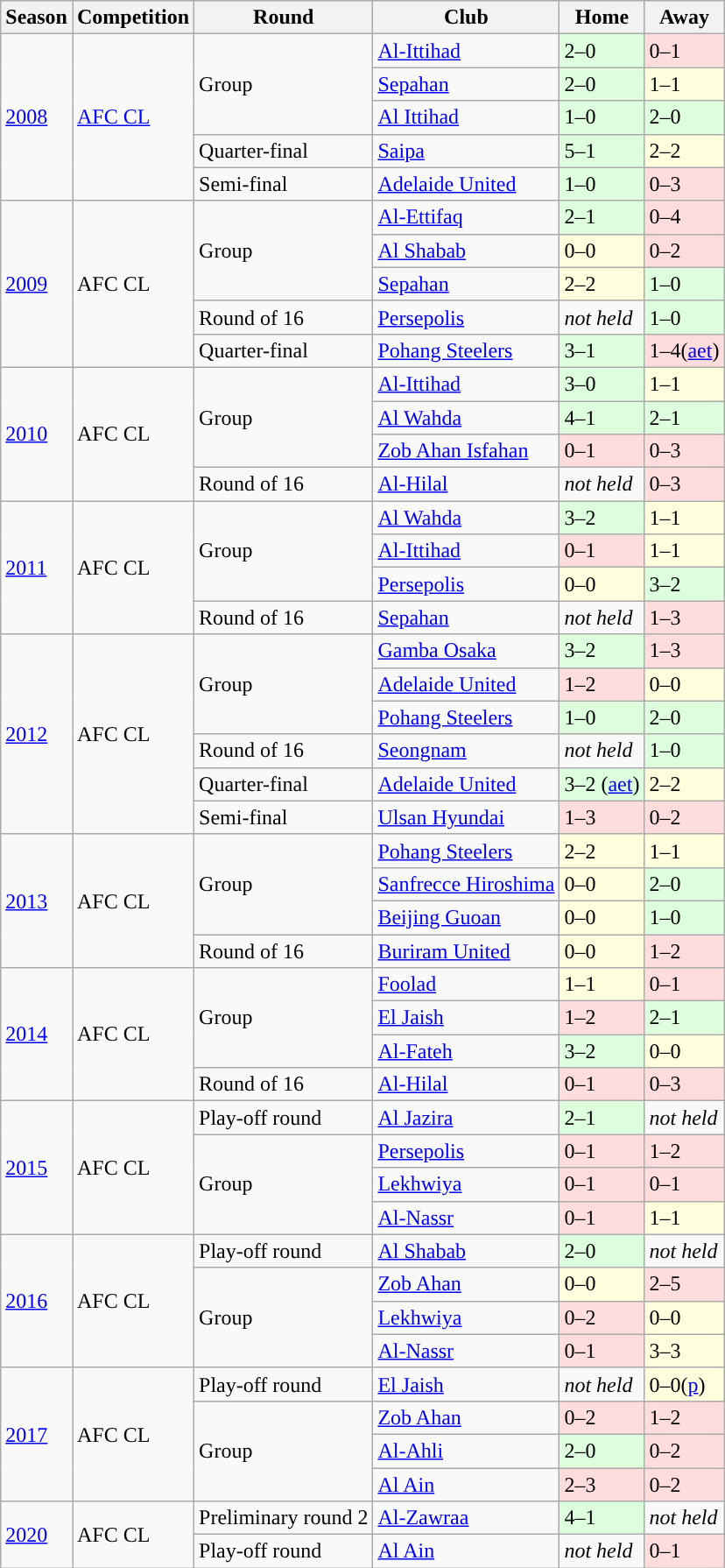<table class="wikitable">
<tr>
<th>Season</th>
<th>Competition</th>
<th>Round</th>
<th>Club</th>
<th>Home</th>
<th>Away</th>
</tr>
<tr>
<td rowspan="5"><a href='#'>2008</a></td>
<td rowspan="5"><a href='#'>AFC CL</a></td>
<td rowspan="3">Group</td>
<td> <a href='#'>Al-Ittihad</a></td>
<td style="background:#dfd;">2–0</td>
<td style="background:#fdd;">0–1</td>
</tr>
<tr>
<td> <a href='#'>Sepahan</a></td>
<td style="background:#dfd;">2–0</td>
<td style="background:#ffd;">1–1</td>
</tr>
<tr>
<td> <a href='#'>Al Ittihad</a></td>
<td style="background:#dfd;">1–0</td>
<td style="background:#dfd;">2–0</td>
</tr>
<tr>
<td>Quarter-final</td>
<td> <a href='#'>Saipa</a></td>
<td style="background:#dfd;">5–1</td>
<td style="background:#ffd;">2–2</td>
</tr>
<tr>
<td>Semi-final</td>
<td> <a href='#'>Adelaide United</a></td>
<td style="background:#dfd;">1–0</td>
<td style="background:#fdd;">0–3</td>
</tr>
<tr>
<td rowspan="5"><a href='#'>2009</a></td>
<td rowspan="5">AFC CL</td>
<td rowspan="3">Group</td>
<td> <a href='#'>Al-Ettifaq</a></td>
<td style="background:#dfd;">2–1</td>
<td style="background:#fdd;">0–4</td>
</tr>
<tr>
<td> <a href='#'>Al Shabab</a></td>
<td style="background:#ffd;">0–0</td>
<td style="background:#fdd;">0–2</td>
</tr>
<tr>
<td> <a href='#'>Sepahan</a></td>
<td style="background:#ffd;">2–2</td>
<td style="background:#dfd;">1–0</td>
</tr>
<tr>
<td>Round of 16</td>
<td> <a href='#'>Persepolis</a></td>
<td><em>not held</em></td>
<td style="background:#dfd;">1–0</td>
</tr>
<tr>
<td>Quarter-final</td>
<td> <a href='#'>Pohang Steelers</a></td>
<td style="background:#dfd;">3–1</td>
<td style="background:#fdd;">1–4(<a href='#'>aet</a>)</td>
</tr>
<tr>
<td rowspan="4"><a href='#'>2010</a></td>
<td rowspan="4">AFC CL</td>
<td rowspan="3">Group</td>
<td> <a href='#'>Al-Ittihad</a></td>
<td style="background:#dfd;">3–0</td>
<td style="background:#ffd;">1–1</td>
</tr>
<tr>
<td> <a href='#'>Al Wahda</a></td>
<td style="background:#dfd;">4–1</td>
<td style="background:#dfd;">2–1</td>
</tr>
<tr>
<td> <a href='#'>Zob Ahan Isfahan</a></td>
<td style="background:#fdd;">0–1</td>
<td style="background:#fdd;">0–3</td>
</tr>
<tr>
<td>Round of 16</td>
<td> <a href='#'>Al-Hilal</a></td>
<td><em>not held</em></td>
<td style="background:#fdd;">0–3</td>
</tr>
<tr>
<td rowspan="4"><a href='#'>2011</a></td>
<td rowspan="4">AFC CL</td>
<td rowspan="3">Group</td>
<td> <a href='#'>Al Wahda</a></td>
<td style="background:#dfd;">3–2</td>
<td style="background:#ffd;">1–1</td>
</tr>
<tr>
<td> <a href='#'>Al-Ittihad</a></td>
<td style="background:#fdd;">0–1</td>
<td style="background:#ffd;">1–1</td>
</tr>
<tr>
<td> <a href='#'>Persepolis</a></td>
<td style="background:#ffd;">0–0</td>
<td style="background:#dfd;">3–2</td>
</tr>
<tr>
<td>Round of 16</td>
<td> <a href='#'>Sepahan</a></td>
<td><em>not held</em></td>
<td style="background:#fdd;">1–3</td>
</tr>
<tr>
<td rowspan="6"><a href='#'>2012</a></td>
<td rowspan="6">AFC CL</td>
<td rowspan="3">Group</td>
<td> <a href='#'>Gamba Osaka</a></td>
<td style="background:#dfd;">3–2</td>
<td style="background:#fdd;">1–3</td>
</tr>
<tr>
<td> <a href='#'>Adelaide United</a></td>
<td style="background:#fdd;">1–2</td>
<td style="background:#ffd;">0–0</td>
</tr>
<tr>
<td> <a href='#'>Pohang Steelers</a></td>
<td style="background:#dfd;">1–0</td>
<td style="background:#dfd;">2–0</td>
</tr>
<tr>
<td>Round of 16</td>
<td> <a href='#'>Seongnam</a></td>
<td><em>not held</em></td>
<td style="background:#dfd;">1–0</td>
</tr>
<tr>
<td>Quarter-final</td>
<td> <a href='#'>Adelaide United</a></td>
<td style="background:#dfd;">3–2 (<a href='#'>aet</a>)</td>
<td style="background:#ffd;">2–2</td>
</tr>
<tr>
<td>Semi-final</td>
<td> <a href='#'>Ulsan Hyundai</a></td>
<td style="background:#fdd;">1–3</td>
<td style="background:#fdd;">0–2</td>
</tr>
<tr>
<td rowspan="4"><a href='#'>2013</a></td>
<td rowspan="4">AFC CL</td>
<td rowspan="3">Group</td>
<td> <a href='#'>Pohang Steelers</a></td>
<td style="background:#ffd;">2–2</td>
<td style="background:#ffd;">1–1</td>
</tr>
<tr>
<td> <a href='#'>Sanfrecce Hiroshima</a></td>
<td style="background:#ffd;">0–0</td>
<td style="background:#dfd;">2–0</td>
</tr>
<tr>
<td> <a href='#'>Beijing Guoan</a></td>
<td style="background:#ffd;">0–0</td>
<td style="background:#dfd;">1–0</td>
</tr>
<tr>
<td>Round of 16</td>
<td> <a href='#'>Buriram United</a></td>
<td style="background:#ffd;">0–0</td>
<td style="background:#fdd;">1–2</td>
</tr>
<tr>
<td rowspan="4"><a href='#'>2014</a></td>
<td rowspan="4">AFC CL</td>
<td rowspan="3">Group</td>
<td> <a href='#'>Foolad</a></td>
<td style="background:#ffd;">1–1</td>
<td style="background:#fdd;">0–1</td>
</tr>
<tr>
<td> <a href='#'>El Jaish</a></td>
<td style="background:#fdd;">1–2</td>
<td style="background:#dfd;">2–1</td>
</tr>
<tr>
<td> <a href='#'>Al-Fateh</a></td>
<td style="background:#dfd;">3–2</td>
<td style="background:#ffd;">0–0</td>
</tr>
<tr>
<td>Round of 16</td>
<td> <a href='#'>Al-Hilal</a></td>
<td style="background:#fdd;">0–1</td>
<td style="background:#fdd;">0–3</td>
</tr>
<tr>
<td rowspan="4"><a href='#'>2015</a></td>
<td rowspan="4">AFC CL</td>
<td>Play-off round</td>
<td> <a href='#'>Al Jazira</a></td>
<td style="background:#dfd;">2–1</td>
<td><em>not held</em></td>
</tr>
<tr>
<td rowspan="3">Group</td>
<td> <a href='#'>Persepolis</a></td>
<td style="background:#fdd;">0–1</td>
<td style="background:#fdd;">1–2</td>
</tr>
<tr>
<td> <a href='#'>Lekhwiya</a></td>
<td style="background:#fdd;">0–1</td>
<td style="background:#fdd;">0–1</td>
</tr>
<tr>
<td> <a href='#'>Al-Nassr</a></td>
<td style="background:#fdd;">0–1</td>
<td style="background:#ffd;">1–1</td>
</tr>
<tr>
<td rowspan="4"><a href='#'>2016</a></td>
<td rowspan="4">AFC CL</td>
<td>Play-off round</td>
<td> <a href='#'>Al Shabab</a></td>
<td style="background:#dfd;">2–0</td>
<td><em>not held</em></td>
</tr>
<tr>
<td rowspan="3">Group</td>
<td> <a href='#'>Zob Ahan</a></td>
<td style="background:#ffd;">0–0</td>
<td style="background:#fdd;">2–5</td>
</tr>
<tr>
<td> <a href='#'>Lekhwiya</a></td>
<td style="background:#fdd;">0–2</td>
<td style="background:#ffd;">0–0</td>
</tr>
<tr>
<td> <a href='#'>Al-Nassr</a></td>
<td style="background:#fdd;">0–1</td>
<td style="background:#ffd;">3–3</td>
</tr>
<tr>
<td rowspan="4"><a href='#'>2017</a></td>
<td rowspan="4">AFC CL</td>
<td>Play-off round</td>
<td> <a href='#'>El Jaish</a></td>
<td><em>not held</em></td>
<td style="background:#ffd;">0–0(<a href='#'>p</a>)</td>
</tr>
<tr>
<td rowspan="3">Group</td>
<td> <a href='#'>Zob Ahan</a></td>
<td style="background:#fdd;">0–2</td>
<td style="background:#fdd;">1–2</td>
</tr>
<tr>
<td> <a href='#'>Al-Ahli</a></td>
<td style="background:#dfd;">2–0</td>
<td style="background:#fdd;">0–2</td>
</tr>
<tr>
<td> <a href='#'>Al Ain</a></td>
<td style="background:#fdd;">2–3</td>
<td style="background:#fdd;">0–2</td>
</tr>
<tr>
<td rowspan="2"><a href='#'>2020</a></td>
<td rowspan="2">AFC CL</td>
<td>Preliminary round 2</td>
<td> <a href='#'>Al-Zawraa</a></td>
<td style="background:#dfd;">4–1</td>
<td><em>not held</em></td>
</tr>
<tr>
<td>Play-off round</td>
<td> <a href='#'>Al Ain</a></td>
<td><em>not held</em></td>
<td style="background:#fdd;">0–1</td>
</tr>
</table>
